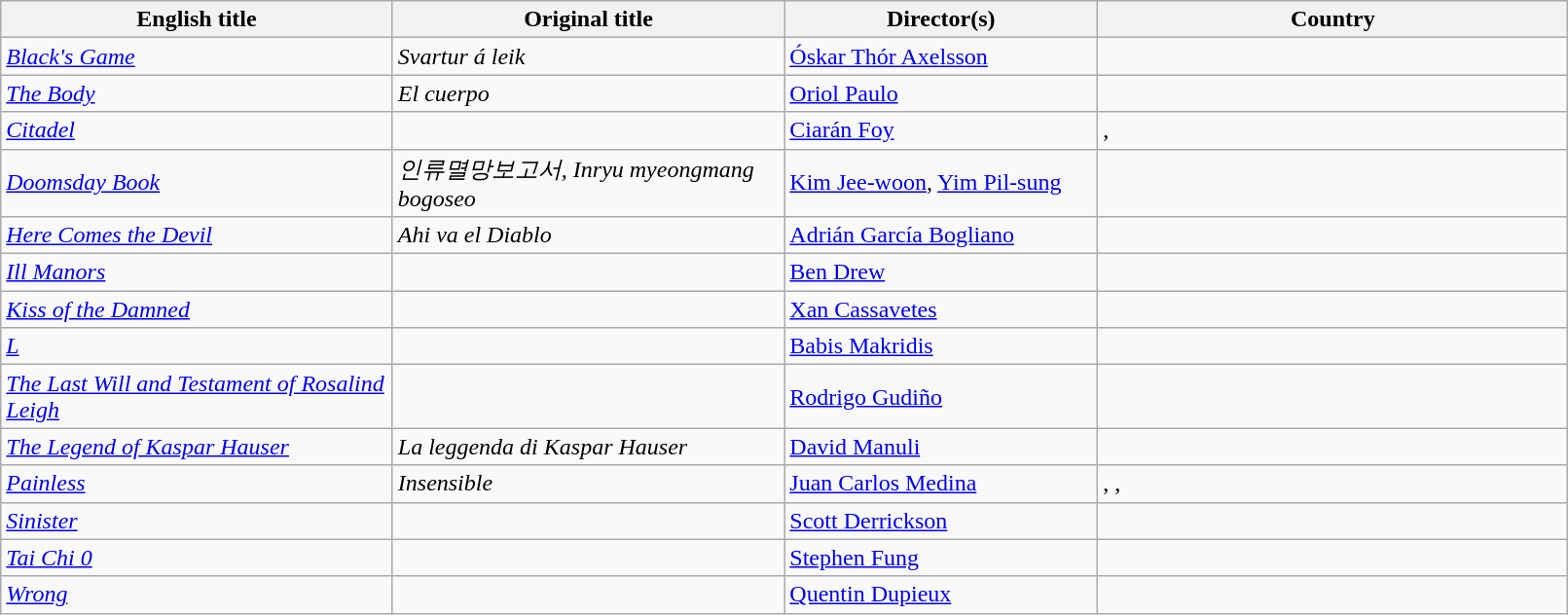<table class="sortable wikitable" width="85%" cellpadding="5">
<tr>
<th width="25%">English title</th>
<th width="25%">Original title</th>
<th width="20%">Director(s)</th>
<th width="30%">Country</th>
</tr>
<tr>
<td><em><a href='#'>Black's Game</a></em></td>
<td><em>Svartur á leik</em></td>
<td><a href='#'>Óskar Thór Axelsson</a></td>
<td></td>
</tr>
<tr>
<td><em><a href='#'>The Body</a></em></td>
<td><em>El cuerpo</em></td>
<td><a href='#'>Oriol Paulo</a></td>
<td></td>
</tr>
<tr>
<td><em><a href='#'>Citadel</a></em></td>
<td></td>
<td><a href='#'>Ciarán Foy</a></td>
<td>, </td>
</tr>
<tr>
<td><em><a href='#'>Doomsday Book</a></em></td>
<td><em>인류멸망보고서, Inryu myeongmang bogoseo</em></td>
<td><a href='#'>Kim Jee-woon</a>, <a href='#'>Yim Pil-sung</a></td>
<td></td>
</tr>
<tr>
<td><em><a href='#'>Here Comes the Devil</a></em></td>
<td><em>Ahi va el Diablo</em></td>
<td><a href='#'>Adrián García Bogliano</a></td>
<td></td>
</tr>
<tr>
<td><em><a href='#'>Ill Manors</a></em></td>
<td></td>
<td><a href='#'>Ben Drew</a></td>
<td></td>
</tr>
<tr>
<td><em><a href='#'>Kiss of the Damned</a></em></td>
<td></td>
<td><a href='#'>Xan Cassavetes</a></td>
<td></td>
</tr>
<tr>
<td><em><a href='#'>L</a></em></td>
<td></td>
<td><a href='#'>Babis Makridis</a></td>
<td></td>
</tr>
<tr>
<td><em><a href='#'>The Last Will and Testament of Rosalind Leigh</a></em></td>
<td></td>
<td><a href='#'>Rodrigo Gudiño</a></td>
<td></td>
</tr>
<tr>
<td><em><a href='#'>The Legend of Kaspar Hauser</a></em></td>
<td><em>La leggenda di Kaspar Hauser</em></td>
<td><a href='#'>David Manuli</a></td>
<td></td>
</tr>
<tr>
<td><em><a href='#'>Painless</a></em></td>
<td><em>Insensible</em></td>
<td><a href='#'>Juan Carlos Medina</a></td>
<td>, , </td>
</tr>
<tr>
<td><em><a href='#'>Sinister</a></em></td>
<td></td>
<td><a href='#'>Scott Derrickson</a></td>
<td></td>
</tr>
<tr>
<td><em><a href='#'>Tai Chi 0</a></em></td>
<td></td>
<td><a href='#'>Stephen Fung</a></td>
<td></td>
</tr>
<tr>
<td><em><a href='#'>Wrong</a></em></td>
<td></td>
<td><a href='#'>Quentin Dupieux</a></td>
<td></td>
</tr>
</table>
